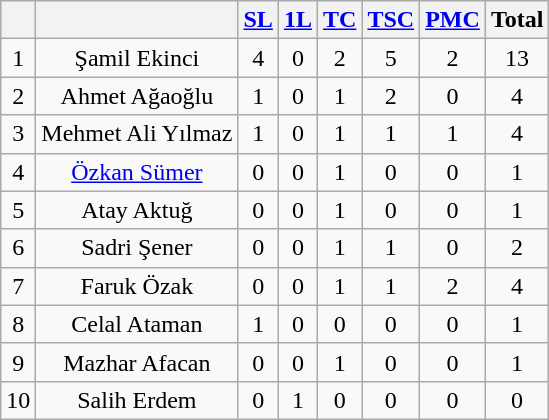<table class="wikitable plainrowheaders sortable" style="text-align:center">
<tr>
<th></th>
<th></th>
<th><a href='#'>SL</a></th>
<th><a href='#'>1L</a></th>
<th><a href='#'>TC</a></th>
<th><a href='#'>TSC</a></th>
<th><a href='#'>PMC</a></th>
<th>Total</th>
</tr>
<tr>
<td>1</td>
<td>Şamil Ekinci</td>
<td>4</td>
<td>0</td>
<td>2</td>
<td>5</td>
<td>2</td>
<td>13</td>
</tr>
<tr>
<td>2</td>
<td>Ahmet Ağaoğlu</td>
<td>1</td>
<td>0</td>
<td>1</td>
<td>2</td>
<td>0</td>
<td>4</td>
</tr>
<tr>
<td>3</td>
<td>Mehmet Ali Yılmaz</td>
<td>1</td>
<td>0</td>
<td>1</td>
<td>1</td>
<td>1</td>
<td>4</td>
</tr>
<tr>
<td>4</td>
<td><a href='#'>Özkan Sümer</a></td>
<td>0</td>
<td>0</td>
<td>1</td>
<td>0</td>
<td>0</td>
<td>1</td>
</tr>
<tr>
<td>5</td>
<td>Atay Aktuğ</td>
<td>0</td>
<td>0</td>
<td>1</td>
<td>0</td>
<td>0</td>
<td>1</td>
</tr>
<tr>
<td>6</td>
<td>Sadri Şener</td>
<td>0</td>
<td>0</td>
<td>1</td>
<td>1</td>
<td>0</td>
<td>2</td>
</tr>
<tr>
<td>7</td>
<td>Faruk Özak</td>
<td>0</td>
<td>0</td>
<td>1</td>
<td>1</td>
<td>2</td>
<td>4</td>
</tr>
<tr>
<td>8</td>
<td>Celal Ataman</td>
<td>1</td>
<td>0</td>
<td>0</td>
<td>0</td>
<td>0</td>
<td>1</td>
</tr>
<tr>
<td>9</td>
<td>Mazhar Afacan</td>
<td>0</td>
<td>0</td>
<td>1</td>
<td>0</td>
<td>0</td>
<td>1</td>
</tr>
<tr>
<td>10</td>
<td>Salih Erdem</td>
<td>0</td>
<td>1</td>
<td>0</td>
<td>0</td>
<td>0</td>
<td>0</td>
</tr>
</table>
